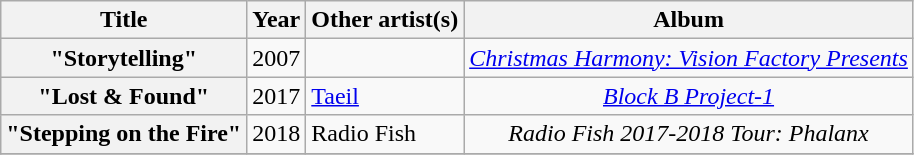<table class="wikitable plainrowheaders">
<tr>
<th>Title</th>
<th>Year</th>
<th>Other artist(s)</th>
<th>Album</th>
</tr>
<tr>
<th scope="row">"Storytelling"</th>
<td>2007</td>
<td></td>
<td style="text-align:center;"><em><a href='#'>Christmas Harmony: Vision Factory Presents</a></em></td>
</tr>
<tr>
<th scope="row">"Lost & Found"<br></th>
<td>2017</td>
<td><a href='#'>Taeil</a></td>
<td style="text-align:center;"><em><a href='#'>Block B Project-1</a></em></td>
</tr>
<tr>
<th scope="row">"Stepping on the Fire"</th>
<td>2018</td>
<td>Radio Fish</td>
<td style="text-align:center;"><em>Radio Fish 2017-2018 Tour: Phalanx</em></td>
</tr>
<tr>
</tr>
</table>
